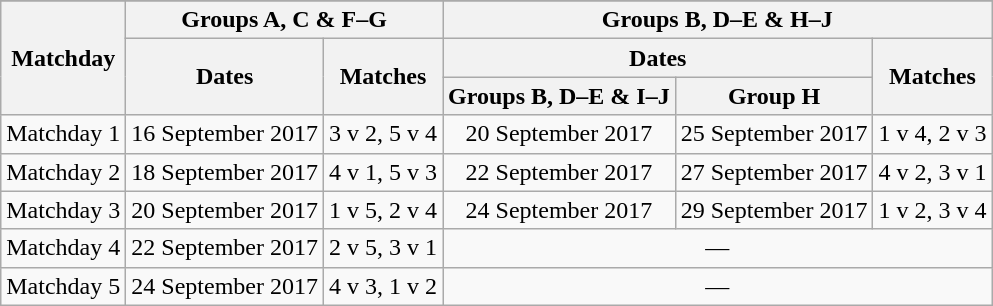<table class="wikitable" style="text-align:center">
<tr>
</tr>
<tr>
<th rowspan=3>Matchday</th>
<th colspan=2>Groups A, C & F–G</th>
<th colspan=3>Groups B, D–E & H–J</th>
</tr>
<tr>
<th rowspan=2>Dates</th>
<th rowspan=2>Matches</th>
<th colspan=2>Dates</th>
<th rowspan=2>Matches</th>
</tr>
<tr>
<th>Groups B, D–E & I–J</th>
<th>Group H</th>
</tr>
<tr>
<td>Matchday 1</td>
<td>16 September 2017</td>
<td>3 v 2, 5 v 4</td>
<td>20 September 2017</td>
<td>25 September 2017</td>
<td>1 v 4, 2 v 3</td>
</tr>
<tr>
<td>Matchday 2</td>
<td>18 September 2017</td>
<td>4 v 1, 5 v 3</td>
<td>22 September 2017</td>
<td>27 September 2017</td>
<td>4 v 2, 3 v 1</td>
</tr>
<tr>
<td>Matchday 3</td>
<td>20 September 2017</td>
<td>1 v 5, 2 v 4</td>
<td>24 September 2017</td>
<td>29 September 2017</td>
<td>1 v 2, 3 v 4</td>
</tr>
<tr>
<td>Matchday 4</td>
<td>22 September 2017</td>
<td>2 v 5, 3 v 1</td>
<td colspan=3>—</td>
</tr>
<tr>
<td>Matchday 5</td>
<td>24 September 2017</td>
<td>4 v 3, 1 v 2</td>
<td colspan=3>—</td>
</tr>
</table>
